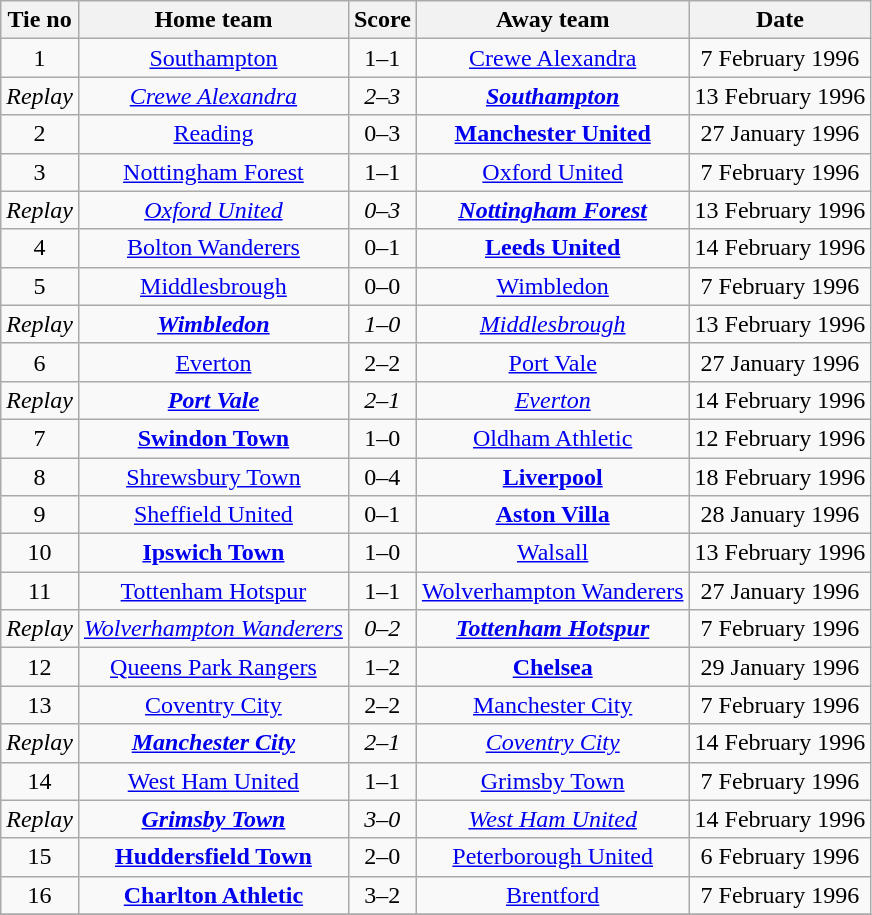<table class="wikitable" style="text-align: center">
<tr>
<th>Tie no</th>
<th>Home team</th>
<th>Score</th>
<th>Away team</th>
<th>Date</th>
</tr>
<tr>
<td>1</td>
<td><a href='#'>Southampton</a></td>
<td>1–1</td>
<td><a href='#'>Crewe Alexandra</a></td>
<td>7 February 1996</td>
</tr>
<tr>
<td><em>Replay</em></td>
<td><em><a href='#'>Crewe Alexandra</a></em></td>
<td><em>2–3</em></td>
<td><strong><em><a href='#'>Southampton</a></em></strong></td>
<td>13 February 1996</td>
</tr>
<tr>
<td>2</td>
<td><a href='#'>Reading</a></td>
<td>0–3</td>
<td><strong><a href='#'>Manchester United</a></strong></td>
<td>27 January 1996</td>
</tr>
<tr>
<td>3</td>
<td><a href='#'>Nottingham Forest</a></td>
<td>1–1</td>
<td><a href='#'>Oxford United</a></td>
<td>7 February 1996</td>
</tr>
<tr>
<td><em>Replay</em></td>
<td><em><a href='#'>Oxford United</a></em></td>
<td><em>0–3</em></td>
<td><strong><em><a href='#'>Nottingham Forest</a></em></strong></td>
<td>13 February 1996</td>
</tr>
<tr>
<td>4</td>
<td><a href='#'>Bolton Wanderers</a></td>
<td>0–1</td>
<td><strong><a href='#'>Leeds United</a></strong></td>
<td>14 February 1996</td>
</tr>
<tr>
<td>5</td>
<td><a href='#'>Middlesbrough</a></td>
<td>0–0</td>
<td><a href='#'>Wimbledon</a></td>
<td>7 February 1996</td>
</tr>
<tr>
<td><em>Replay</em></td>
<td><strong><em><a href='#'>Wimbledon</a></em></strong></td>
<td><em>1–0</em></td>
<td><em><a href='#'>Middlesbrough</a></em></td>
<td>13 February 1996</td>
</tr>
<tr>
<td>6</td>
<td><a href='#'>Everton</a></td>
<td>2–2</td>
<td><a href='#'>Port Vale</a></td>
<td>27 January 1996</td>
</tr>
<tr>
<td><em>Replay</em></td>
<td><strong><em><a href='#'>Port Vale</a></em></strong></td>
<td><em>2–1</em></td>
<td><em><a href='#'>Everton</a></em></td>
<td>14 February 1996</td>
</tr>
<tr>
<td>7</td>
<td><strong><a href='#'>Swindon Town</a></strong></td>
<td>1–0</td>
<td><a href='#'>Oldham Athletic</a></td>
<td>12 February 1996</td>
</tr>
<tr>
<td>8</td>
<td><a href='#'>Shrewsbury Town</a></td>
<td>0–4</td>
<td><strong><a href='#'>Liverpool</a></strong></td>
<td>18 February 1996</td>
</tr>
<tr>
<td>9</td>
<td><a href='#'>Sheffield United</a></td>
<td>0–1</td>
<td><strong><a href='#'>Aston Villa</a></strong></td>
<td>28 January 1996</td>
</tr>
<tr>
<td>10</td>
<td><strong><a href='#'>Ipswich Town</a></strong></td>
<td>1–0</td>
<td><a href='#'>Walsall</a></td>
<td>13 February 1996</td>
</tr>
<tr>
<td>11</td>
<td><a href='#'>Tottenham Hotspur</a></td>
<td>1–1</td>
<td><a href='#'>Wolverhampton Wanderers</a></td>
<td>27 January 1996</td>
</tr>
<tr>
<td><em>Replay</em></td>
<td><em><a href='#'>Wolverhampton Wanderers</a></em></td>
<td><em>0–2</em></td>
<td><strong><em><a href='#'>Tottenham Hotspur</a></em></strong></td>
<td>7 February 1996</td>
</tr>
<tr>
<td>12</td>
<td><a href='#'>Queens Park Rangers</a></td>
<td>1–2</td>
<td><strong><a href='#'>Chelsea</a></strong></td>
<td>29 January 1996</td>
</tr>
<tr>
<td>13</td>
<td><a href='#'>Coventry City</a></td>
<td>2–2</td>
<td><a href='#'>Manchester City</a></td>
<td>7 February 1996</td>
</tr>
<tr>
<td><em>Replay</em></td>
<td><strong><em><a href='#'>Manchester City</a></em></strong></td>
<td><em>2–1</em></td>
<td><em><a href='#'>Coventry City</a></em></td>
<td>14 February 1996</td>
</tr>
<tr>
<td>14</td>
<td><a href='#'>West Ham United</a></td>
<td>1–1</td>
<td><a href='#'>Grimsby Town</a></td>
<td>7 February 1996</td>
</tr>
<tr>
<td><em>Replay</em></td>
<td><strong><em><a href='#'>Grimsby Town</a></em></strong></td>
<td><em>3–0</em></td>
<td><em><a href='#'>West Ham United</a></em></td>
<td>14 February 1996</td>
</tr>
<tr>
<td>15</td>
<td><strong><a href='#'>Huddersfield Town</a></strong></td>
<td>2–0</td>
<td><a href='#'>Peterborough United</a></td>
<td>6 February 1996</td>
</tr>
<tr>
<td>16</td>
<td><strong><a href='#'>Charlton Athletic</a></strong></td>
<td>3–2</td>
<td><a href='#'>Brentford</a></td>
<td>7 February 1996</td>
</tr>
<tr>
</tr>
</table>
